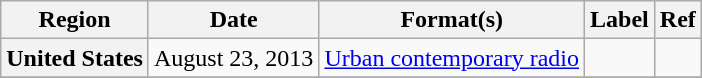<table class="wikitable plainrowheaders">
<tr>
<th scope="col">Region</th>
<th scope="col">Date</th>
<th scope="col">Format(s)</th>
<th scope="col">Label</th>
<th scope="col">Ref</th>
</tr>
<tr>
<th scope="row">United States</th>
<td>August 23, 2013</td>
<td><a href='#'>Urban contemporary radio</a></td>
<td></td>
<td></td>
</tr>
<tr>
</tr>
</table>
